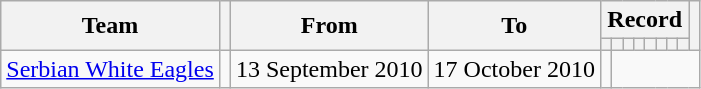<table class="wikitable" style="text-align:center">
<tr>
<th rowspan="2">Team</th>
<th rowspan="2"></th>
<th rowspan="2">From</th>
<th rowspan="2">To</th>
<th colspan="8">Record</th>
<th rowspan=2></th>
</tr>
<tr>
<th></th>
<th></th>
<th></th>
<th></th>
<th></th>
<th></th>
<th></th>
<th></th>
</tr>
<tr>
<td align=left><a href='#'>Serbian White Eagles</a></td>
<td></td>
<td align=left>13 September 2010</td>
<td align=left>17 October 2010<br></td>
<td><br></td>
</tr>
</table>
